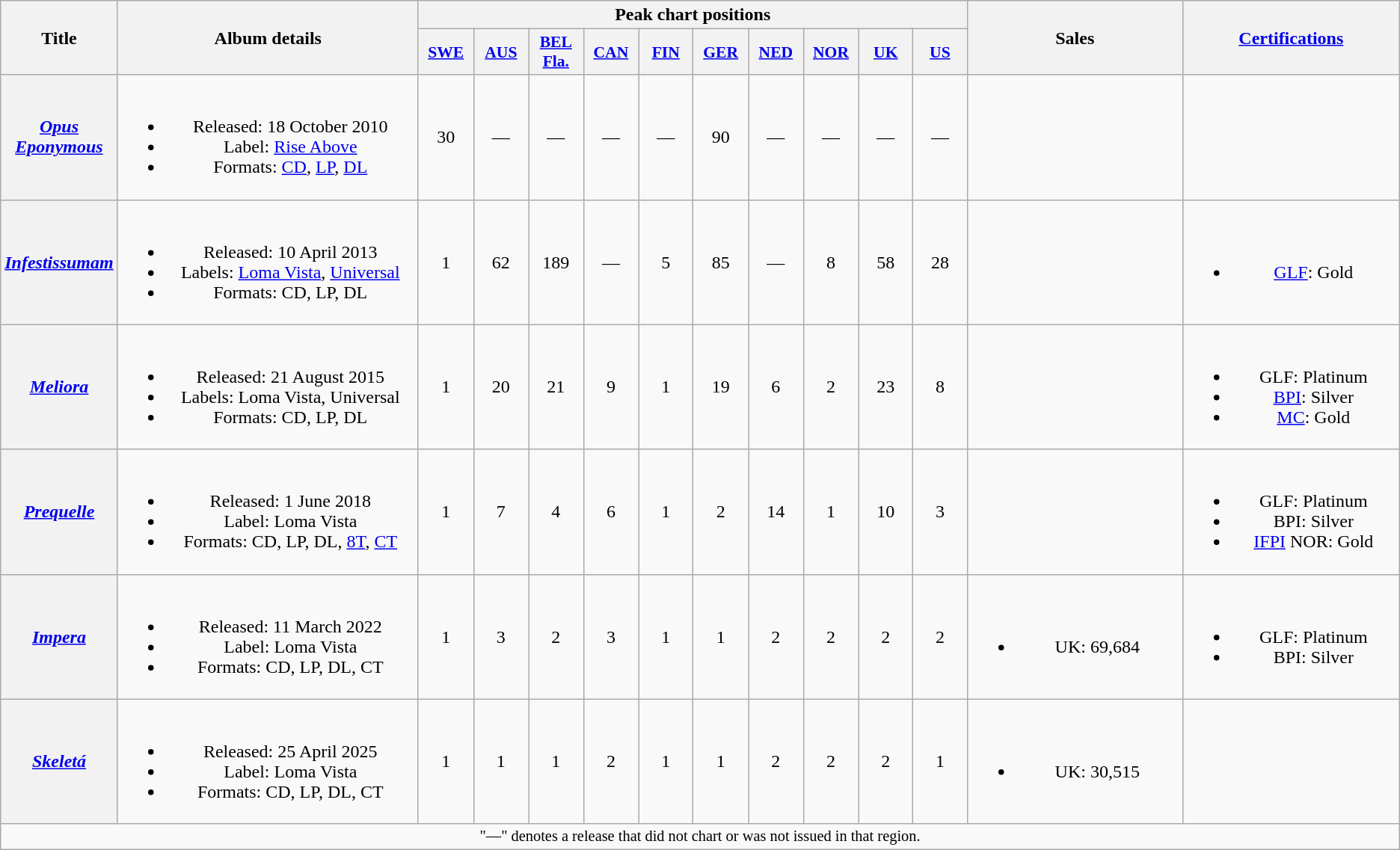<table class="wikitable plainrowheaders" style="text-align:center;">
<tr>
<th scope="col" rowspan="2" style="width:6em;">Title</th>
<th scope="col" rowspan="2" style="width:17em;">Album details</th>
<th scope="col" colspan="10">Peak chart positions</th>
<th scope="col" rowspan="2" style="width:12em;">Sales</th>
<th scope="col" rowspan="2" style="width:12em;"><a href='#'>Certifications</a></th>
</tr>
<tr>
<th scope="col" style="width:3em;font-size:90%;"><a href='#'>SWE</a><br></th>
<th scope="col" style="width:3em;font-size:90%;"><a href='#'>AUS</a><br></th>
<th scope="col" style="width:3em;font-size:90%;"><a href='#'>BEL<br>Fla.</a><br></th>
<th scope="col" style="width:3em;font-size:90%;"><a href='#'>CAN</a><br></th>
<th scope="col" style="width:3em;font-size:90%;"><a href='#'>FIN</a><br></th>
<th scope="col" style="width:3em;font-size:90%;"><a href='#'>GER</a><br></th>
<th scope="col" style="width:3em;font-size:90%;"><a href='#'>NED</a><br></th>
<th scope="col" style="width:3em;font-size:90%;"><a href='#'>NOR</a><br></th>
<th scope="col" style="width:3em;font-size:90%;"><a href='#'>UK</a><br></th>
<th scope="col" style="width:3em;font-size:90%;"><a href='#'>US</a><br></th>
</tr>
<tr>
<th scope="row"><em><a href='#'>Opus Eponymous</a></em></th>
<td><br><ul><li>Released: 18 October 2010</li><li>Label: <a href='#'>Rise Above</a></li><li>Formats: <a href='#'>CD</a>, <a href='#'>LP</a>, <a href='#'>DL</a></li></ul></td>
<td>30</td>
<td>—</td>
<td>—</td>
<td>—</td>
<td>—</td>
<td>90</td>
<td>—</td>
<td>—</td>
<td>—</td>
<td>—</td>
<td></td>
<td></td>
</tr>
<tr>
<th scope="row"><em><a href='#'>Infestissumam</a></em></th>
<td><br><ul><li>Released: 10 April 2013</li><li>Labels: <a href='#'>Loma Vista</a>, <a href='#'>Universal</a></li><li>Formats: CD, LP, DL</li></ul></td>
<td>1</td>
<td>62</td>
<td>189</td>
<td>—</td>
<td>5</td>
<td>85</td>
<td>—</td>
<td>8</td>
<td>58</td>
<td>28</td>
<td></td>
<td><br><ul><li><a href='#'>GLF</a>: Gold</li></ul></td>
</tr>
<tr>
<th scope="row"><em><a href='#'>Meliora</a></em></th>
<td><br><ul><li>Released: 21 August 2015</li><li>Labels: Loma Vista, Universal</li><li>Formats: CD, LP, DL</li></ul></td>
<td>1</td>
<td>20</td>
<td>21</td>
<td>9</td>
<td>1</td>
<td>19</td>
<td>6</td>
<td>2</td>
<td>23</td>
<td>8</td>
<td></td>
<td><br><ul><li>GLF: Platinum</li><li><a href='#'>BPI</a>: Silver</li><li><a href='#'>MC</a>: Gold</li></ul></td>
</tr>
<tr>
<th scope="row"><em><a href='#'>Prequelle</a></em></th>
<td><br><ul><li>Released: 1 June 2018</li><li>Label: Loma Vista</li><li>Formats: CD, LP, DL, <a href='#'>8T</a>, <a href='#'>CT</a></li></ul></td>
<td>1</td>
<td>7</td>
<td>4</td>
<td>6</td>
<td>1</td>
<td>2</td>
<td>14</td>
<td>1</td>
<td>10</td>
<td>3</td>
<td></td>
<td><br><ul><li>GLF: Platinum</li><li>BPI: Silver</li><li><a href='#'>IFPI</a> NOR: Gold</li></ul></td>
</tr>
<tr>
<th scope="row"><em><a href='#'>Impera</a></em></th>
<td><br><ul><li>Released: 11 March 2022</li><li>Label: Loma Vista</li><li>Formats: CD, LP, DL, CT</li></ul></td>
<td>1</td>
<td>3</td>
<td>2</td>
<td>3</td>
<td>1</td>
<td>1</td>
<td>2</td>
<td>2</td>
<td>2</td>
<td>2</td>
<td><br><ul><li>UK: 69,684</li></ul></td>
<td><br><ul><li>GLF: Platinum</li><li>BPI: Silver</li></ul></td>
</tr>
<tr>
<th scope="row"><em><a href='#'>Skeletá</a></em></th>
<td><br><ul><li>Released: 25 April 2025</li><li>Label: Loma Vista</li><li>Formats: CD, LP, DL, CT</li></ul></td>
<td>1<br></td>
<td>1<br></td>
<td>1</td>
<td>2</td>
<td>1<br></td>
<td>1</td>
<td>2</td>
<td>2</td>
<td>2</td>
<td>1</td>
<td><br><ul><li>UK: 30,515</li></ul></td>
<td></td>
</tr>
<tr>
<td colspan="14" style="font-size: 85%">"—" denotes a release that did not chart or was not issued in that region.</td>
</tr>
</table>
